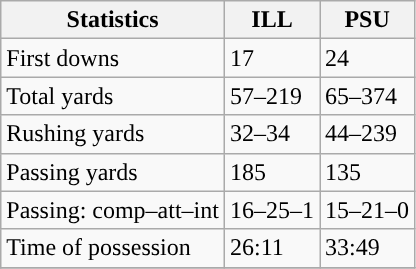<table class="wikitable" style="float: left;">
<tr>
<th>Statistics</th>
<th>ILL</th>
<th>PSU</th>
</tr>
<tr>
<td>First downs</td>
<td>17</td>
<td>24</td>
</tr>
<tr>
<td>Total yards</td>
<td>57–219</td>
<td>65–374</td>
</tr>
<tr>
<td>Rushing yards</td>
<td>32–34</td>
<td>44–239</td>
</tr>
<tr>
<td>Passing yards</td>
<td>185</td>
<td>135</td>
</tr>
<tr>
<td>Passing: comp–att–int</td>
<td>16–25–1</td>
<td>15–21–0</td>
</tr>
<tr>
<td>Time of possession</td>
<td>26:11</td>
<td>33:49</td>
</tr>
<tr>
</tr>
</table>
